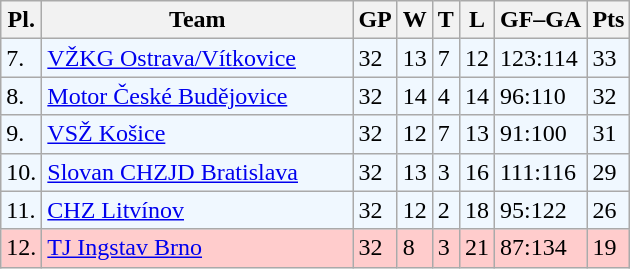<table class="wikitable">
<tr>
<th>Pl.</th>
<th width="200">Team</th>
<th>GP</th>
<th>W</th>
<th>T</th>
<th>L</th>
<th>GF–GA</th>
<th>Pts</th>
</tr>
<tr bgcolor="#f0f8ff">
<td>7.</td>
<td><a href='#'>VŽKG Ostrava/Vítkovice</a></td>
<td>32</td>
<td>13</td>
<td>7</td>
<td>12</td>
<td>123:114</td>
<td>33</td>
</tr>
<tr bgcolor="#f0f8ff">
<td>8.</td>
<td><a href='#'>Motor České Budějovice</a></td>
<td>32</td>
<td>14</td>
<td>4</td>
<td>14</td>
<td>96:110</td>
<td>32</td>
</tr>
<tr bgcolor="#f0f8ff">
<td>9.</td>
<td><a href='#'>VSŽ Košice</a></td>
<td>32</td>
<td>12</td>
<td>7</td>
<td>13</td>
<td>91:100</td>
<td>31</td>
</tr>
<tr bgcolor="#f0f8ff">
<td>10.</td>
<td><a href='#'>Slovan CHZJD Bratislava</a></td>
<td>32</td>
<td>13</td>
<td>3</td>
<td>16</td>
<td>111:116</td>
<td>29</td>
</tr>
<tr bgcolor="#f0f8ff">
<td>11.</td>
<td><a href='#'>CHZ Litvínov</a></td>
<td>32</td>
<td>12</td>
<td>2</td>
<td>18</td>
<td>95:122</td>
<td>26</td>
</tr>
<tr bgcolor="#ffcccc">
<td>12.</td>
<td><a href='#'>TJ Ingstav Brno</a></td>
<td>32</td>
<td>8</td>
<td>3</td>
<td>21</td>
<td>87:134</td>
<td>19</td>
</tr>
</table>
